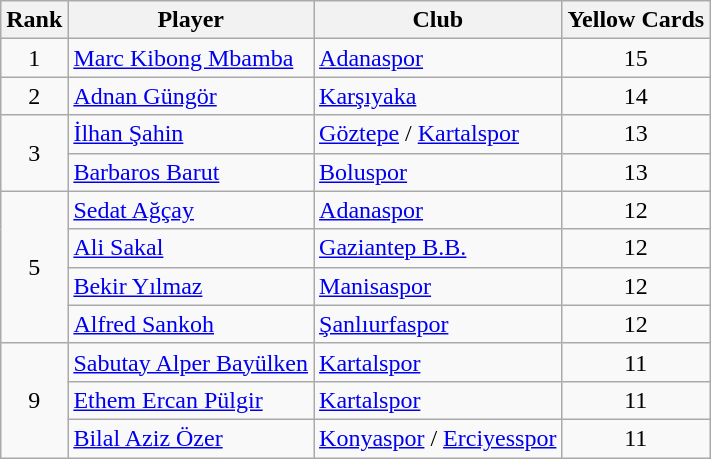<table class="wikitable" style="text-align:left">
<tr>
<th>Rank</th>
<th>Player</th>
<th>Club</th>
<th>Yellow Cards</th>
</tr>
<tr>
<td style="text-align:center;">1</td>
<td> <a href='#'>Marc Kibong Mbamba</a></td>
<td><a href='#'>Adanaspor</a></td>
<td align=center>15</td>
</tr>
<tr>
<td style="text-align:center;">2</td>
<td> <a href='#'>Adnan Güngör</a></td>
<td><a href='#'>Karşıyaka</a></td>
<td align=center>14</td>
</tr>
<tr>
<td rowspan="2" style="text-align:center;">3</td>
<td> <a href='#'>İlhan Şahin</a></td>
<td><a href='#'>Göztepe</a> / <a href='#'>Kartalspor</a></td>
<td align=center>13</td>
</tr>
<tr>
<td> <a href='#'>Barbaros Barut</a></td>
<td><a href='#'>Boluspor</a></td>
<td align=center>13</td>
</tr>
<tr>
<td rowspan="4" style="text-align:center;">5</td>
<td> <a href='#'>Sedat Ağçay</a></td>
<td><a href='#'>Adanaspor</a></td>
<td align=center>12</td>
</tr>
<tr>
<td> <a href='#'>Ali Sakal</a></td>
<td><a href='#'>Gaziantep B.B.</a></td>
<td align=center>12</td>
</tr>
<tr>
<td> <a href='#'>Bekir Yılmaz</a></td>
<td><a href='#'>Manisaspor</a></td>
<td align=center>12</td>
</tr>
<tr>
<td> <a href='#'>Alfred Sankoh</a></td>
<td><a href='#'>Şanlıurfaspor</a></td>
<td align=center>12</td>
</tr>
<tr>
<td rowspan="3" style="text-align:center;">9</td>
<td> <a href='#'>Sabutay Alper Bayülken</a></td>
<td><a href='#'>Kartalspor</a></td>
<td align=center>11</td>
</tr>
<tr>
<td> <a href='#'>Ethem Ercan Pülgir</a></td>
<td><a href='#'>Kartalspor</a></td>
<td align=center>11</td>
</tr>
<tr>
<td> <a href='#'>Bilal Aziz Özer</a></td>
<td><a href='#'>Konyaspor</a> / <a href='#'>Erciyesspor</a></td>
<td align=center>11</td>
</tr>
</table>
